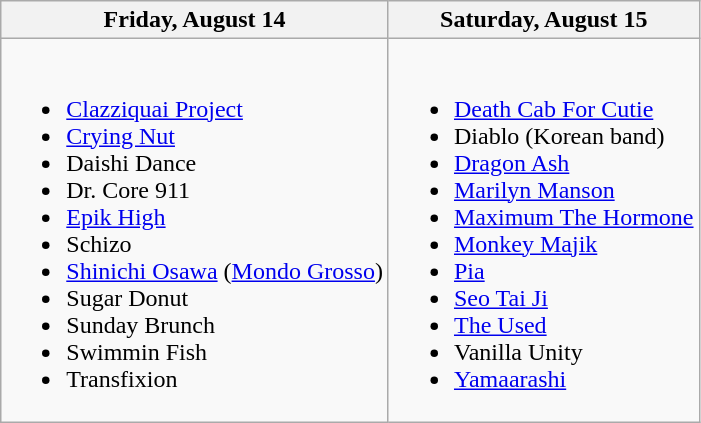<table class="wikitable">
<tr>
<th>Friday, August 14</th>
<th>Saturday, August 15</th>
</tr>
<tr>
<td><br><ul><li><a href='#'>Clazziquai Project</a></li><li><a href='#'>Crying Nut</a></li><li>Daishi Dance</li><li>Dr. Core 911</li><li><a href='#'>Epik High</a></li><li>Schizo</li><li><a href='#'>Shinichi Osawa</a> (<a href='#'>Mondo Grosso</a>)</li><li>Sugar Donut</li><li>Sunday Brunch</li><li>Swimmin Fish</li><li>Transfixion</li></ul></td>
<td><br><ul><li><a href='#'>Death Cab For Cutie</a></li><li>Diablo (Korean band)</li><li><a href='#'>Dragon Ash</a></li><li><a href='#'>Marilyn Manson</a></li><li><a href='#'>Maximum The Hormone</a></li><li><a href='#'>Monkey Majik</a></li><li><a href='#'>Pia</a></li><li><a href='#'>Seo Tai Ji</a></li><li><a href='#'>The Used</a></li><li>Vanilla Unity</li><li><a href='#'>Yamaarashi</a></li></ul></td>
</tr>
</table>
